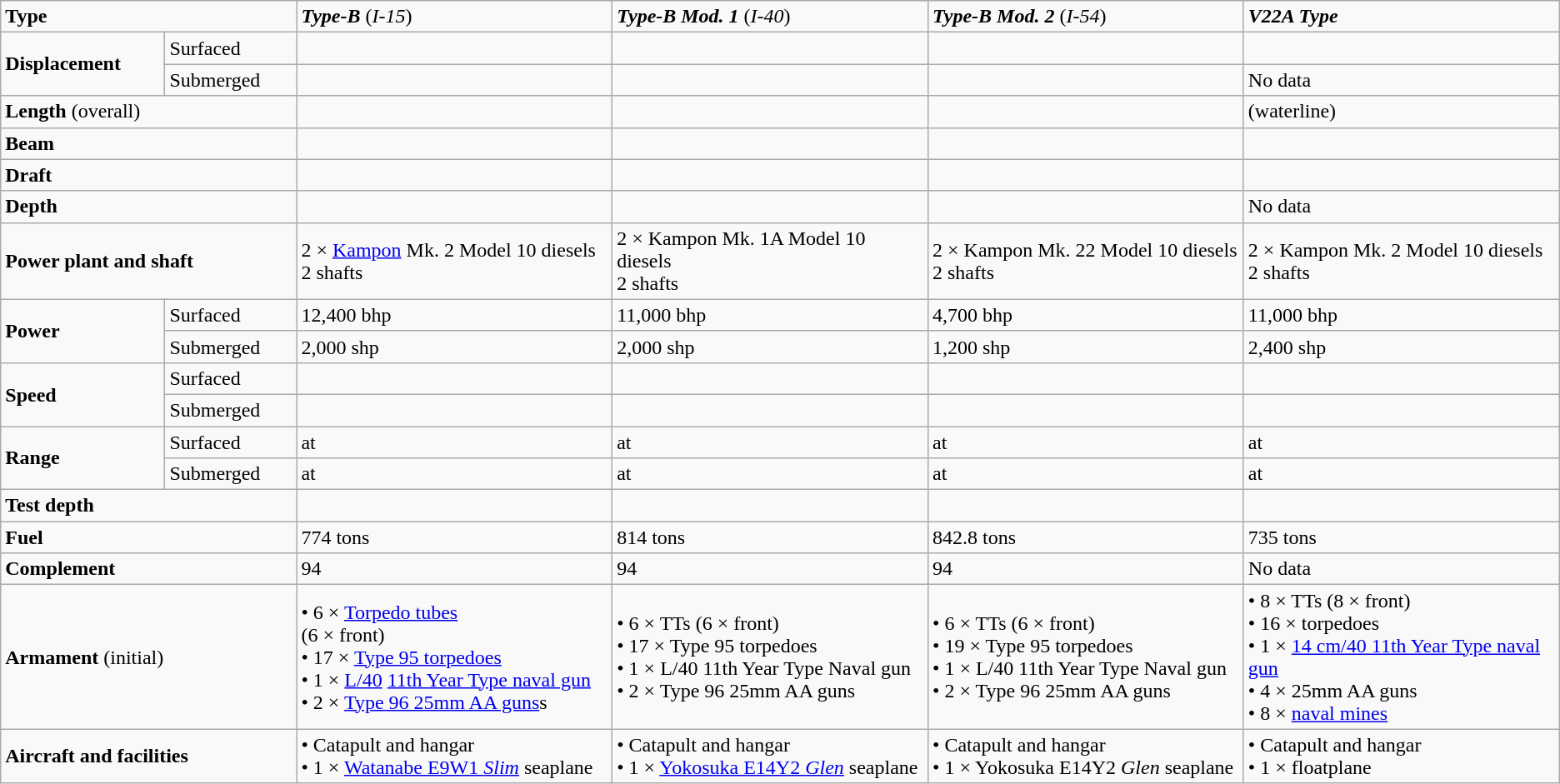<table class="wikitable">
<tr>
<td style="width:15%;" colspan="2"><strong>Type</strong></td>
<td style="width:16%;"><strong><em>Type-B</em></strong> (<em>I-15</em>)</td>
<td style="width:16%;"><strong><em>Type-B Mod. 1</em></strong> (<em>I-40</em>)</td>
<td style="width:16%;"><strong><em>Type-B Mod. 2</em></strong> (<em>I-54</em>)</td>
<td style="width:16%;"><strong><em>V22A Type</em></strong></td>
</tr>
<tr>
<td rowspan="2"><strong>Displacement</strong></td>
<td>Surfaced</td>
<td></td>
<td></td>
<td></td>
<td></td>
</tr>
<tr>
<td>Submerged</td>
<td></td>
<td></td>
<td></td>
<td>No data</td>
</tr>
<tr>
<td colspan="2"><strong>Length</strong> (overall)</td>
<td></td>
<td></td>
<td></td>
<td> (waterline)</td>
</tr>
<tr>
<td colspan="2"><strong>Beam</strong></td>
<td></td>
<td></td>
<td></td>
<td></td>
</tr>
<tr>
<td colspan="2"><strong>Draft</strong></td>
<td></td>
<td></td>
<td></td>
<td></td>
</tr>
<tr>
<td colspan="2"><strong>Depth</strong></td>
<td></td>
<td></td>
<td></td>
<td>No data</td>
</tr>
<tr>
<td colspan="2"><strong>Power plant and shaft</strong></td>
<td>2 × <a href='#'>Kampon</a> Mk. 2 Model 10 diesels<br>2 shafts</td>
<td>2 × Kampon Mk. 1A Model 10 diesels<br>2 shafts</td>
<td>2 × Kampon Mk. 22 Model 10 diesels<br>2 shafts</td>
<td>2 × Kampon Mk. 2 Model 10 diesels<br>2 shafts</td>
</tr>
<tr>
<td rowspan="2"><strong>Power</strong></td>
<td>Surfaced</td>
<td>12,400 bhp</td>
<td>11,000 bhp</td>
<td>4,700 bhp</td>
<td>11,000 bhp</td>
</tr>
<tr>
<td>Submerged</td>
<td>2,000 shp</td>
<td>2,000 shp</td>
<td>1,200 shp</td>
<td>2,400 shp</td>
</tr>
<tr>
<td rowspan="2"><strong>Speed</strong></td>
<td>Surfaced</td>
<td></td>
<td></td>
<td></td>
<td></td>
</tr>
<tr>
<td>Submerged</td>
<td></td>
<td></td>
<td></td>
<td></td>
</tr>
<tr>
<td rowspan="2"><strong>Range</strong></td>
<td>Surfaced</td>
<td> at </td>
<td> at </td>
<td> at </td>
<td> at </td>
</tr>
<tr>
<td>Submerged</td>
<td> at </td>
<td> at </td>
<td> at </td>
<td> at </td>
</tr>
<tr>
<td colspan="2"><strong>Test depth</strong></td>
<td></td>
<td></td>
<td></td>
<td></td>
</tr>
<tr>
<td colspan="2"><strong>Fuel</strong></td>
<td>774 tons</td>
<td>814 tons</td>
<td>842.8 tons</td>
<td>735 tons</td>
</tr>
<tr>
<td colspan="2"><strong>Complement</strong></td>
<td>94</td>
<td>94</td>
<td>94</td>
<td>No data</td>
</tr>
<tr>
<td colspan="2"><strong>Armament</strong> (initial)</td>
<td>• 6 ×  <a href='#'>Torpedo tubes</a><br>(6 × front)<br>• 17 × <a href='#'>Type 95 torpedoes</a><br>• 1 ×  <a href='#'>L/40</a> <a href='#'>11th Year Type naval gun</a><br>• 2 × <a href='#'>Type 96 25mm AA guns</a>s</td>
<td>• 6 ×  TTs (6 × front)<br>• 17 × Type 95 torpedoes<br>• 1 ×  L/40 11th Year Type Naval gun<br>• 2 × Type 96 25mm AA guns</td>
<td>• 6 ×  TTs (6 × front)<br>• 19 × Type 95 torpedoes<br>• 1 ×  L/40 11th Year Type Naval gun<br>• 2 × Type 96 25mm AA guns</td>
<td>• 8 ×  TTs (8 × front)<br>• 16 × torpedoes<br>• 1 × <a href='#'>14 cm/40 11th Year Type naval gun</a><br>• 4 × 25mm AA guns<br>• 8 × <a href='#'>naval mines</a></td>
</tr>
<tr>
<td colspan="2"><strong>Aircraft and facilities</strong></td>
<td>• Catapult and hangar<br>• 1 × <a href='#'>Watanabe E9W1 <em>Slim</em></a> seaplane</td>
<td>• Catapult and hangar<br>• 1 × <a href='#'>Yokosuka E14Y2 <em>Glen</em></a> seaplane</td>
<td>• Catapult and hangar<br>• 1 × Yokosuka E14Y2 <em>Glen</em> seaplane</td>
<td>• Catapult and hangar<br>• 1 × floatplane</td>
</tr>
</table>
